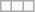<table class="wikitable">
<tr>
<td></td>
<td></td>
<td></td>
</tr>
</table>
